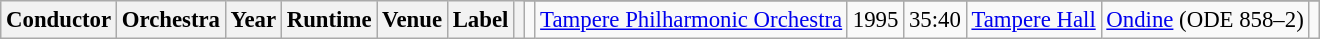<table class="wikitable sortable" style="margin-right: 0; font-size: 95%">
<tr>
<th style="width:"; rowspan=2>Conductor</th>
<th style="width:"; rowspan=2>Orchestra</th>
<th style="width:"; rowspan=2>Year</th>
<th style="width:"; rowspan=2>Runtime</th>
<th style="width:"; rowspan=2>Venue</th>
<th style="width:"; rowspan=2>Label</th>
<th style="width:"; rowspan=2 class="unsortable"></th>
</tr>
<tr>
<td></td>
<td><a href='#'>Tampere Philharmonic Orchestra</a></td>
<td>1995</td>
<td>35:40</td>
<td><a href='#'>Tampere Hall</a></td>
<td><a href='#'>Ondine</a> (ODE 858–2)</td>
<td></td>
</tr>
</table>
